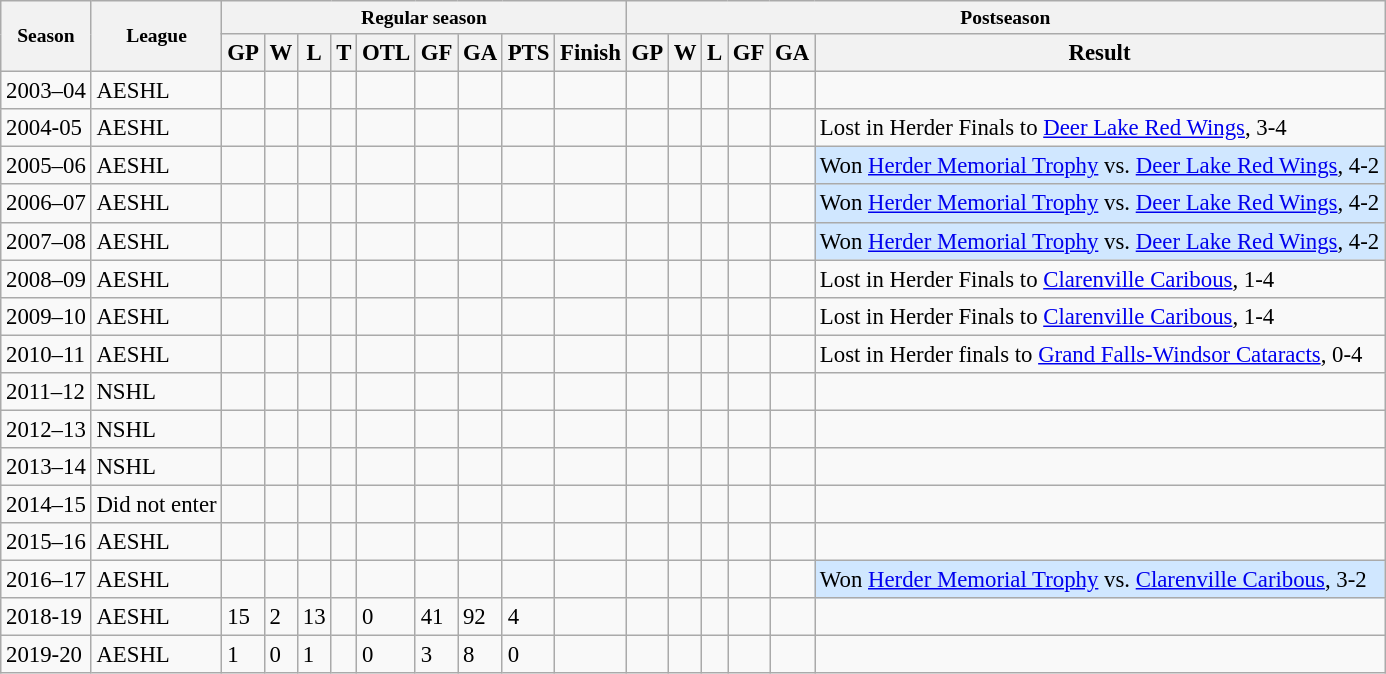<table class="wikitable plainrowheaders"  style="text-align: background:#dddddd; center; font-size: 95%">
<tr align="center" style="font-size: small; font-weight:bold; padding:5px;">
<th rowspan="2" scope="col">Season</th>
<th rowspan="2" scope="col">League</th>
<th colspan="9">Regular season</th>
<th colspan="9">Postseason</th>
</tr>
<tr style="text-align: center">
<th scope="col">GP</th>
<th scope="col">W</th>
<th scope="col">L</th>
<th scope="col">T</th>
<th scope="col">OTL</th>
<th scope="col">GF</th>
<th scope="col">GA</th>
<th scope="col">PTS</th>
<th scope="col">Finish</th>
<th scope="col">GP</th>
<th scope="col">W</th>
<th scope="col">L</th>
<th scope="col">GF</th>
<th scope="col">GA</th>
<th scope="col">Result</th>
</tr>
<tr>
<td>2003–04</td>
<td>AESHL</td>
<td></td>
<td></td>
<td></td>
<td></td>
<td></td>
<td></td>
<td></td>
<td></td>
<td></td>
<td></td>
<td></td>
<td></td>
<td></td>
<td></td>
<td></td>
</tr>
<tr>
<td>2004-05</td>
<td>AESHL</td>
<td></td>
<td></td>
<td></td>
<td></td>
<td></td>
<td></td>
<td></td>
<td></td>
<td></td>
<td></td>
<td></td>
<td></td>
<td></td>
<td></td>
<td>Lost in Herder Finals to <a href='#'>Deer Lake Red Wings</a>, 3-4</td>
</tr>
<tr>
<td>2005–06</td>
<td>AESHL</td>
<td></td>
<td></td>
<td></td>
<td></td>
<td></td>
<td></td>
<td></td>
<td></td>
<td></td>
<td></td>
<td></td>
<td></td>
<td></td>
<td></td>
<td style="background: #D0E7FF;">Won <a href='#'>Herder Memorial Trophy</a> vs. <a href='#'>Deer Lake Red Wings</a>, 4-2</td>
</tr>
<tr>
<td>2006–07</td>
<td>AESHL</td>
<td></td>
<td></td>
<td></td>
<td></td>
<td></td>
<td></td>
<td></td>
<td></td>
<td></td>
<td></td>
<td></td>
<td></td>
<td></td>
<td></td>
<td style="background: #D0E7FF;">Won <a href='#'>Herder Memorial Trophy</a> vs. <a href='#'>Deer Lake Red Wings</a>, 4-2</td>
</tr>
<tr>
<td>2007–08</td>
<td>AESHL</td>
<td></td>
<td></td>
<td></td>
<td></td>
<td></td>
<td></td>
<td></td>
<td></td>
<td></td>
<td></td>
<td></td>
<td></td>
<td></td>
<td></td>
<td style="background: #D0E7FF;">Won <a href='#'>Herder Memorial Trophy</a> vs. <a href='#'>Deer Lake Red Wings</a>, 4-2</td>
</tr>
<tr>
<td>2008–09</td>
<td>AESHL</td>
<td></td>
<td></td>
<td></td>
<td></td>
<td></td>
<td></td>
<td></td>
<td></td>
<td></td>
<td></td>
<td></td>
<td></td>
<td></td>
<td></td>
<td>Lost in Herder Finals to <a href='#'>Clarenville Caribous</a>, 1-4</td>
</tr>
<tr>
<td>2009–10</td>
<td>AESHL</td>
<td></td>
<td></td>
<td></td>
<td></td>
<td></td>
<td></td>
<td></td>
<td></td>
<td></td>
<td></td>
<td></td>
<td></td>
<td></td>
<td></td>
<td>Lost in Herder Finals to <a href='#'>Clarenville Caribous</a>, 1-4</td>
</tr>
<tr>
<td>2010–11</td>
<td>AESHL</td>
<td></td>
<td></td>
<td></td>
<td></td>
<td></td>
<td></td>
<td></td>
<td></td>
<td></td>
<td></td>
<td></td>
<td></td>
<td></td>
<td></td>
<td>Lost in Herder finals to <a href='#'>Grand Falls-Windsor Cataracts</a>, 0-4</td>
</tr>
<tr>
<td>2011–12</td>
<td>NSHL</td>
<td></td>
<td></td>
<td></td>
<td></td>
<td></td>
<td></td>
<td></td>
<td></td>
<td></td>
<td></td>
<td></td>
<td></td>
<td></td>
<td></td>
<td></td>
</tr>
<tr>
<td>2012–13</td>
<td>NSHL</td>
<td></td>
<td></td>
<td></td>
<td></td>
<td></td>
<td></td>
<td></td>
<td></td>
<td></td>
<td></td>
<td></td>
<td></td>
<td></td>
<td></td>
<td></td>
</tr>
<tr>
<td>2013–14</td>
<td>NSHL</td>
<td></td>
<td></td>
<td></td>
<td></td>
<td></td>
<td></td>
<td></td>
<td></td>
<td></td>
<td></td>
<td></td>
<td></td>
<td></td>
<td></td>
<td></td>
</tr>
<tr>
<td>2014–15</td>
<td>Did not enter</td>
<td></td>
<td></td>
<td></td>
<td></td>
<td></td>
<td></td>
<td></td>
<td></td>
<td></td>
<td></td>
<td></td>
<td></td>
<td></td>
<td></td>
<td></td>
</tr>
<tr>
<td>2015–16</td>
<td>AESHL</td>
<td></td>
<td></td>
<td></td>
<td></td>
<td></td>
<td></td>
<td></td>
<td></td>
<td></td>
<td></td>
<td></td>
<td></td>
<td></td>
<td></td>
<td></td>
</tr>
<tr>
<td>2016–17</td>
<td>AESHL</td>
<td></td>
<td></td>
<td></td>
<td></td>
<td></td>
<td></td>
<td></td>
<td></td>
<td></td>
<td></td>
<td></td>
<td></td>
<td></td>
<td></td>
<td style="background: #D0E7FF;">Won <a href='#'>Herder Memorial Trophy</a> vs. <a href='#'>Clarenville Caribous</a>, 3-2</td>
</tr>
<tr>
<td>2018-19</td>
<td>AESHL</td>
<td>15</td>
<td>2</td>
<td>13</td>
<td></td>
<td>0</td>
<td>41</td>
<td>92</td>
<td>4</td>
<td></td>
<td></td>
<td></td>
<td></td>
<td></td>
<td></td>
<td></td>
</tr>
<tr>
<td>2019-20</td>
<td>AESHL</td>
<td>1</td>
<td>0</td>
<td>1</td>
<td></td>
<td>0</td>
<td>3</td>
<td>8</td>
<td>0</td>
<td></td>
<td></td>
<td></td>
<td></td>
<td></td>
<td></td>
<td></td>
</tr>
</table>
